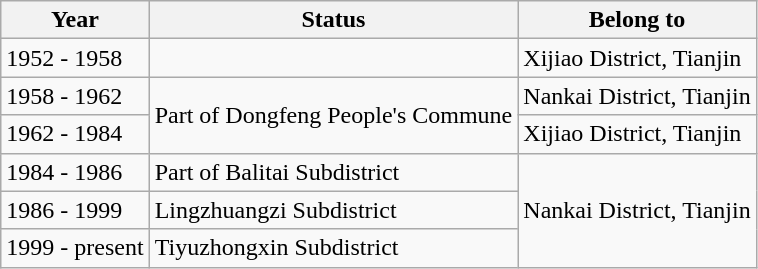<table class="wikitable">
<tr>
<th>Year</th>
<th>Status</th>
<th>Belong to</th>
</tr>
<tr>
<td>1952 - 1958</td>
<td></td>
<td>Xijiao District, Tianjin</td>
</tr>
<tr>
<td>1958 - 1962</td>
<td rowspan="2">Part of Dongfeng People's Commune</td>
<td>Nankai District, Tianjin</td>
</tr>
<tr>
<td>1962 - 1984</td>
<td>Xijiao District, Tianjin</td>
</tr>
<tr>
<td>1984 - 1986</td>
<td>Part of Balitai Subdistrict</td>
<td rowspan="3">Nankai District, Tianjin</td>
</tr>
<tr>
<td>1986 - 1999</td>
<td>Lingzhuangzi Subdistrict</td>
</tr>
<tr>
<td>1999 - present</td>
<td>Tiyuzhongxin Subdistrict</td>
</tr>
</table>
